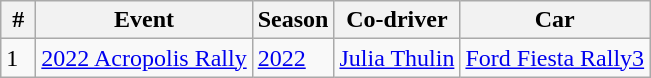<table class="wikitable">
<tr>
<th> # </th>
<th>Event</th>
<th>Season</th>
<th>Co-driver</th>
<th>Car</th>
</tr>
<tr>
<td>1</td>
<td> <a href='#'>2022 Acropolis Rally</a></td>
<td><a href='#'>2022</a></td>
<td> <a href='#'>Julia Thulin</a></td>
<td><a href='#'>Ford Fiesta Rally3</a></td>
</tr>
</table>
